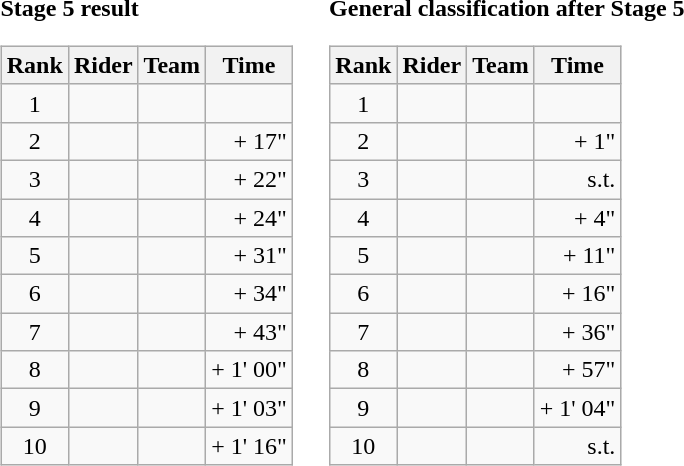<table>
<tr>
<td><strong>Stage 5 result</strong><br><table class="wikitable">
<tr>
<th scope="col">Rank</th>
<th scope="col">Rider</th>
<th scope="col">Team</th>
<th scope="col">Time</th>
</tr>
<tr>
<td style="text-align:center;">1</td>
<td></td>
<td></td>
<td style="text-align:right;"></td>
</tr>
<tr>
<td style="text-align:center;">2</td>
<td></td>
<td></td>
<td style="text-align:right;">+ 17"</td>
</tr>
<tr>
<td style="text-align:center;">3</td>
<td></td>
<td></td>
<td style="text-align:right;">+ 22"</td>
</tr>
<tr>
<td style="text-align:center;">4</td>
<td></td>
<td></td>
<td style="text-align:right;">+ 24"</td>
</tr>
<tr>
<td style="text-align:center;">5</td>
<td></td>
<td></td>
<td style="text-align:right;">+ 31"</td>
</tr>
<tr>
<td style="text-align:center;">6</td>
<td></td>
<td></td>
<td style="text-align:right;">+ 34"</td>
</tr>
<tr>
<td style="text-align:center;">7</td>
<td></td>
<td></td>
<td style="text-align:right;">+ 43"</td>
</tr>
<tr>
<td style="text-align:center;">8</td>
<td></td>
<td></td>
<td style="text-align:right;">+ 1' 00"</td>
</tr>
<tr>
<td style="text-align:center;">9</td>
<td></td>
<td></td>
<td style="text-align:right;">+ 1' 03"</td>
</tr>
<tr>
<td style="text-align:center;">10</td>
<td></td>
<td></td>
<td style="text-align:right;">+ 1' 16"</td>
</tr>
</table>
</td>
<td></td>
<td><strong>General classification after Stage 5</strong><br><table class="wikitable">
<tr>
<th scope="col">Rank</th>
<th scope="col">Rider</th>
<th scope="col">Team</th>
<th scope="col">Time</th>
</tr>
<tr>
<td style="text-align:center;">1</td>
<td> </td>
<td></td>
<td style="text-align:right;"></td>
</tr>
<tr>
<td style="text-align:center;">2</td>
<td></td>
<td></td>
<td style="text-align:right;">+ 1"</td>
</tr>
<tr>
<td style="text-align:center;">3</td>
<td></td>
<td></td>
<td style="text-align:right;">s.t.</td>
</tr>
<tr>
<td style="text-align:center;">4</td>
<td></td>
<td></td>
<td style="text-align:right;">+ 4"</td>
</tr>
<tr>
<td style="text-align:center;">5</td>
<td></td>
<td></td>
<td style="text-align:right;">+ 11"</td>
</tr>
<tr>
<td style="text-align:center;">6</td>
<td></td>
<td></td>
<td style="text-align:right;">+ 16"</td>
</tr>
<tr>
<td style="text-align:center;">7</td>
<td></td>
<td></td>
<td style="text-align:right;">+ 36"</td>
</tr>
<tr>
<td style="text-align:center;">8</td>
<td></td>
<td></td>
<td style="text-align:right;">+ 57"</td>
</tr>
<tr>
<td style="text-align:center;">9</td>
<td></td>
<td></td>
<td style="text-align:right;">+ 1' 04"</td>
</tr>
<tr>
<td style="text-align:center;">10</td>
<td></td>
<td></td>
<td style="text-align:right;">s.t.</td>
</tr>
</table>
</td>
</tr>
</table>
